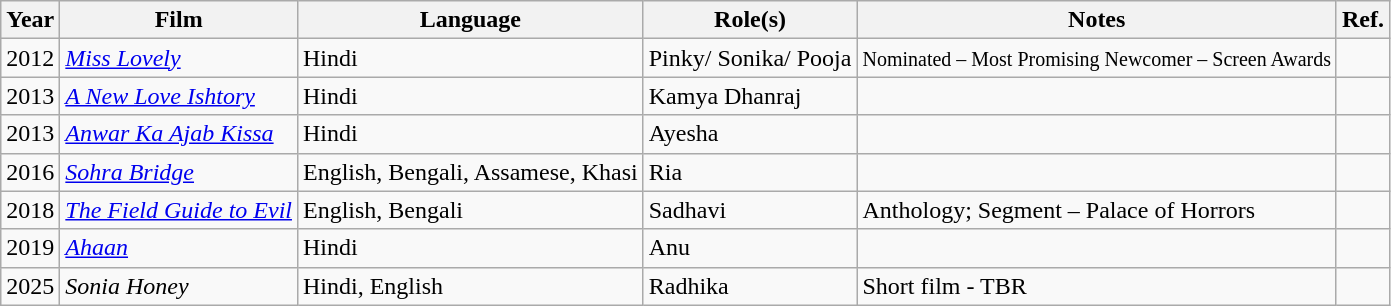<table class="wikitable">
<tr>
<th>Year</th>
<th>Film</th>
<th>Language</th>
<th>Role(s)</th>
<th>Notes</th>
<th>Ref.</th>
</tr>
<tr>
<td>2012</td>
<td><em><a href='#'>Miss Lovely</a></em></td>
<td>Hindi</td>
<td>Pinky/ Sonika/ Pooja</td>
<td><small>Nominated – Most Promising Newcomer – Screen Awards</small></td>
<td><br></td>
</tr>
<tr>
<td>2013</td>
<td><em><a href='#'>A New Love Ishtory</a></em></td>
<td>Hindi</td>
<td>Kamya Dhanraj</td>
<td></td>
<td></td>
</tr>
<tr>
<td>2013</td>
<td><em><a href='#'>Anwar Ka Ajab Kissa</a></em></td>
<td>Hindi</td>
<td>Ayesha</td>
<td></td>
<td><br></td>
</tr>
<tr>
<td>2016</td>
<td><em><a href='#'>Sohra Bridge</a></em></td>
<td>English, Bengali, Assamese, Khasi</td>
<td>Ria</td>
<td></td>
<td></td>
</tr>
<tr>
<td>2018</td>
<td><em><a href='#'>The Field Guide to Evil</a></em></td>
<td>English, Bengali</td>
<td>Sadhavi</td>
<td>Anthology; Segment – Palace of Horrors</td>
<td><br></td>
</tr>
<tr>
<td>2019</td>
<td><em><a href='#'>Ahaan</a></em></td>
<td>Hindi</td>
<td>Anu</td>
<td></td>
<td><br></td>
</tr>
<tr>
<td>2025</td>
<td><em>Sonia Honey</em></td>
<td>Hindi, English</td>
<td>Radhika</td>
<td>Short film - TBR</td>
<td></td>
</tr>
</table>
